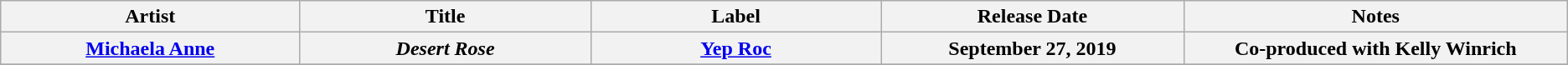<table class="wikitable plainrowheaders" style="text-align:center;">
<tr>
<th rowspan="1" style="width:19em;">Artist</th>
<th rowspan="1" style="width:19em;">Title</th>
<th rowspan="1" style="width:19em;">Label</th>
<th rowspan="1" style="width:19em;">Release Date</th>
<th rowspan="1" style="width:25em;">Notes</th>
</tr>
<tr>
<th scope="row"><a href='#'>Michaela Anne</a></th>
<th scope="row"><em>Desert Rose</em></th>
<th scope="row"><a href='#'>Yep Roc</a></th>
<th scope="row">September 27, 2019</th>
<th scope="row">Co-produced with Kelly Winrich</th>
</tr>
<tr>
</tr>
</table>
